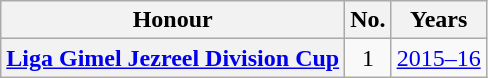<table class="wikitable plainrowheaders">
<tr>
<th scope=col>Honour</th>
<th scope=col>No.</th>
<th scope=col>Years</th>
</tr>
<tr>
<th scope=row><a href='#'>Liga Gimel Jezreel Division Cup</a></th>
<td align=center>1</td>
<td><a href='#'>2015–16</a></td>
</tr>
</table>
